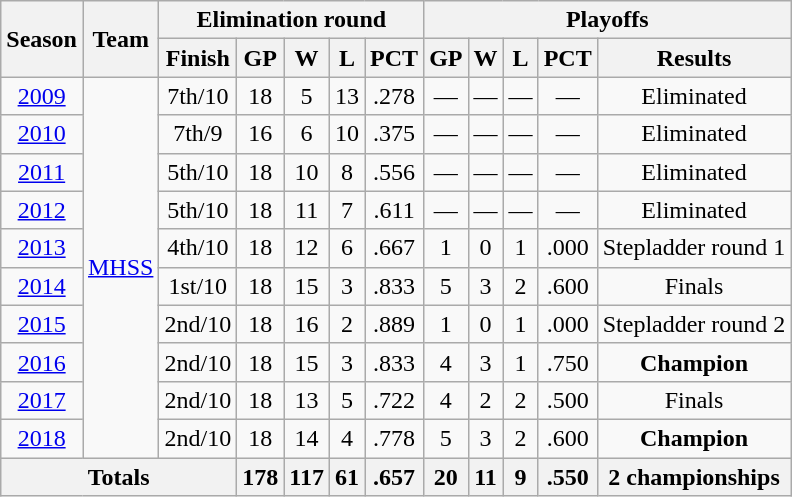<table class="wikitable" style="text-align:center">
<tr>
<th rowspan="2">Season</th>
<th rowspan="2">Team</th>
<th colspan="5">Elimination round</th>
<th colspan="5">Playoffs</th>
</tr>
<tr>
<th>Finish</th>
<th>GP</th>
<th>W</th>
<th>L</th>
<th>PCT</th>
<th>GP</th>
<th>W</th>
<th>L</th>
<th>PCT</th>
<th>Results</th>
</tr>
<tr>
<td><a href='#'>2009</a></td>
<td rowspan="10"><a href='#'>MHSS</a></td>
<td>7th/10</td>
<td>18</td>
<td>5</td>
<td>13</td>
<td>.278</td>
<td>—</td>
<td>—</td>
<td>—</td>
<td>—</td>
<td>Eliminated</td>
</tr>
<tr>
<td><a href='#'>2010</a></td>
<td>7th/9</td>
<td>16</td>
<td>6</td>
<td>10</td>
<td>.375</td>
<td>—</td>
<td>—</td>
<td>—</td>
<td>—</td>
<td>Eliminated</td>
</tr>
<tr>
<td><a href='#'>2011</a></td>
<td>5th/10</td>
<td>18</td>
<td>10</td>
<td>8</td>
<td>.556</td>
<td>—</td>
<td>—</td>
<td>—</td>
<td>—</td>
<td>Eliminated</td>
</tr>
<tr>
<td><a href='#'>2012</a></td>
<td>5th/10</td>
<td>18</td>
<td>11</td>
<td>7</td>
<td>.611</td>
<td>—</td>
<td>—</td>
<td>—</td>
<td>—</td>
<td>Eliminated</td>
</tr>
<tr>
<td><a href='#'>2013</a></td>
<td>4th/10</td>
<td>18</td>
<td>12</td>
<td>6</td>
<td>.667</td>
<td>1</td>
<td>0</td>
<td>1</td>
<td>.000</td>
<td>Stepladder round 1</td>
</tr>
<tr>
<td><a href='#'>2014</a></td>
<td>1st/10</td>
<td>18</td>
<td>15</td>
<td>3</td>
<td>.833</td>
<td>5</td>
<td>3</td>
<td>2</td>
<td>.600</td>
<td>Finals</td>
</tr>
<tr>
<td><a href='#'>2015</a></td>
<td>2nd/10</td>
<td>18</td>
<td>16</td>
<td>2</td>
<td>.889</td>
<td>1</td>
<td>0</td>
<td>1</td>
<td>.000</td>
<td>Stepladder round 2</td>
</tr>
<tr>
<td><a href='#'>2016</a></td>
<td>2nd/10</td>
<td>18</td>
<td>15</td>
<td>3</td>
<td>.833</td>
<td>4</td>
<td>3</td>
<td>1</td>
<td>.750</td>
<td><strong>Champion</strong></td>
</tr>
<tr>
<td><a href='#'>2017</a></td>
<td>2nd/10</td>
<td>18</td>
<td>13</td>
<td>5</td>
<td>.722</td>
<td>4</td>
<td>2</td>
<td>2</td>
<td>.500</td>
<td>Finals</td>
</tr>
<tr>
<td><a href='#'>2018</a></td>
<td>2nd/10</td>
<td>18</td>
<td>14</td>
<td>4</td>
<td>.778</td>
<td>5</td>
<td>3</td>
<td>2</td>
<td>.600</td>
<td><strong>Champion</strong></td>
</tr>
<tr>
<th colspan="3">Totals</th>
<th>178</th>
<th>117</th>
<th>61</th>
<th>.657</th>
<th>20</th>
<th>11</th>
<th>9</th>
<th>.550</th>
<th>2 championships</th>
</tr>
</table>
